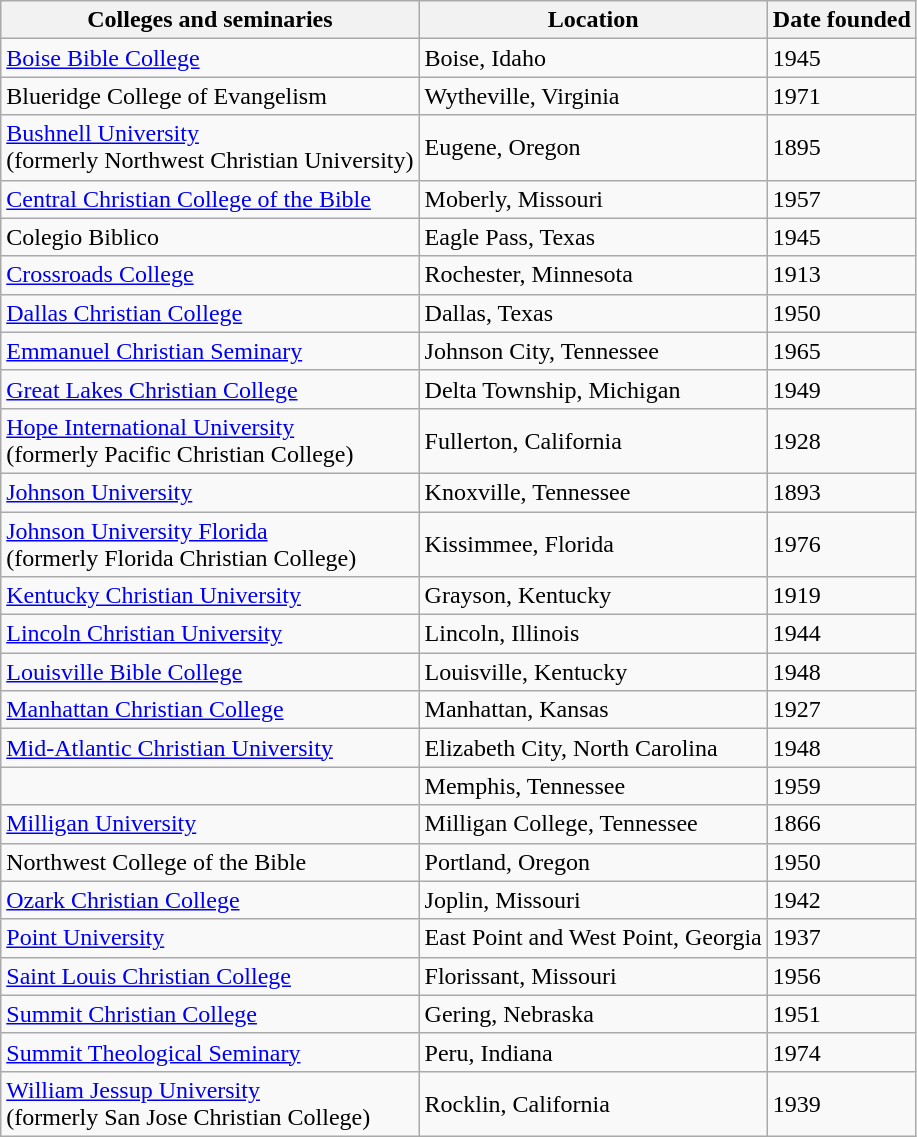<table class="wikitable">
<tr>
<th>Colleges and seminaries</th>
<th>Location</th>
<th>Date founded</th>
</tr>
<tr>
<td><a href='#'>Boise Bible College</a></td>
<td>Boise, Idaho</td>
<td>1945</td>
</tr>
<tr>
<td>Blueridge College of Evangelism</td>
<td>Wytheville, Virginia</td>
<td>1971</td>
</tr>
<tr>
<td><a href='#'>Bushnell University</a><br>(formerly Northwest Christian University)</td>
<td>Eugene, Oregon</td>
<td>1895</td>
</tr>
<tr>
<td><a href='#'>Central Christian College of the Bible</a></td>
<td>Moberly, Missouri</td>
<td>1957</td>
</tr>
<tr>
<td>Colegio Biblico</td>
<td>Eagle Pass, Texas</td>
<td>1945</td>
</tr>
<tr>
<td><a href='#'>Crossroads College</a></td>
<td>Rochester, Minnesota</td>
<td>1913</td>
</tr>
<tr>
<td><a href='#'>Dallas Christian College</a></td>
<td>Dallas, Texas</td>
<td>1950</td>
</tr>
<tr>
<td><a href='#'>Emmanuel Christian Seminary</a></td>
<td>Johnson City, Tennessee</td>
<td>1965</td>
</tr>
<tr>
<td><a href='#'>Great Lakes Christian College</a></td>
<td>Delta Township, Michigan</td>
<td>1949</td>
</tr>
<tr>
<td><a href='#'>Hope International University</a><br>(formerly Pacific Christian College)</td>
<td>Fullerton, California</td>
<td>1928</td>
</tr>
<tr>
<td><a href='#'>Johnson University</a></td>
<td>Knoxville, Tennessee</td>
<td>1893</td>
</tr>
<tr>
<td><a href='#'>Johnson University Florida</a><br>(formerly Florida Christian College)</td>
<td>Kissimmee, Florida</td>
<td>1976</td>
</tr>
<tr>
<td><a href='#'>Kentucky Christian University</a></td>
<td>Grayson, Kentucky</td>
<td>1919</td>
</tr>
<tr>
<td><a href='#'>Lincoln Christian University</a></td>
<td>Lincoln, Illinois</td>
<td>1944</td>
</tr>
<tr>
<td><a href='#'>Louisville Bible College</a></td>
<td>Louisville, Kentucky</td>
<td>1948</td>
</tr>
<tr>
<td><a href='#'>Manhattan Christian College</a></td>
<td>Manhattan, Kansas</td>
<td>1927</td>
</tr>
<tr>
<td><a href='#'>Mid-Atlantic Christian University</a></td>
<td>Elizabeth City, North Carolina</td>
<td>1948</td>
</tr>
<tr>
<td></td>
<td>Memphis, Tennessee</td>
<td>1959</td>
</tr>
<tr>
<td><a href='#'>Milligan University</a></td>
<td>Milligan College, Tennessee</td>
<td>1866</td>
</tr>
<tr>
<td>Northwest College of the Bible</td>
<td>Portland, Oregon</td>
<td>1950</td>
</tr>
<tr>
<td><a href='#'>Ozark Christian College</a></td>
<td>Joplin, Missouri</td>
<td>1942</td>
</tr>
<tr>
<td><a href='#'>Point University</a></td>
<td>East Point and West Point, Georgia</td>
<td>1937</td>
</tr>
<tr>
<td><a href='#'>Saint Louis Christian College</a></td>
<td>Florissant, Missouri</td>
<td>1956</td>
</tr>
<tr>
<td><a href='#'>Summit Christian College</a></td>
<td>Gering, Nebraska</td>
<td>1951</td>
</tr>
<tr>
<td><a href='#'>Summit Theological Seminary</a></td>
<td>Peru, Indiana</td>
<td>1974</td>
</tr>
<tr>
<td><a href='#'>William Jessup University</a><br>(formerly San Jose Christian College)</td>
<td>Rocklin, California</td>
<td>1939</td>
</tr>
</table>
